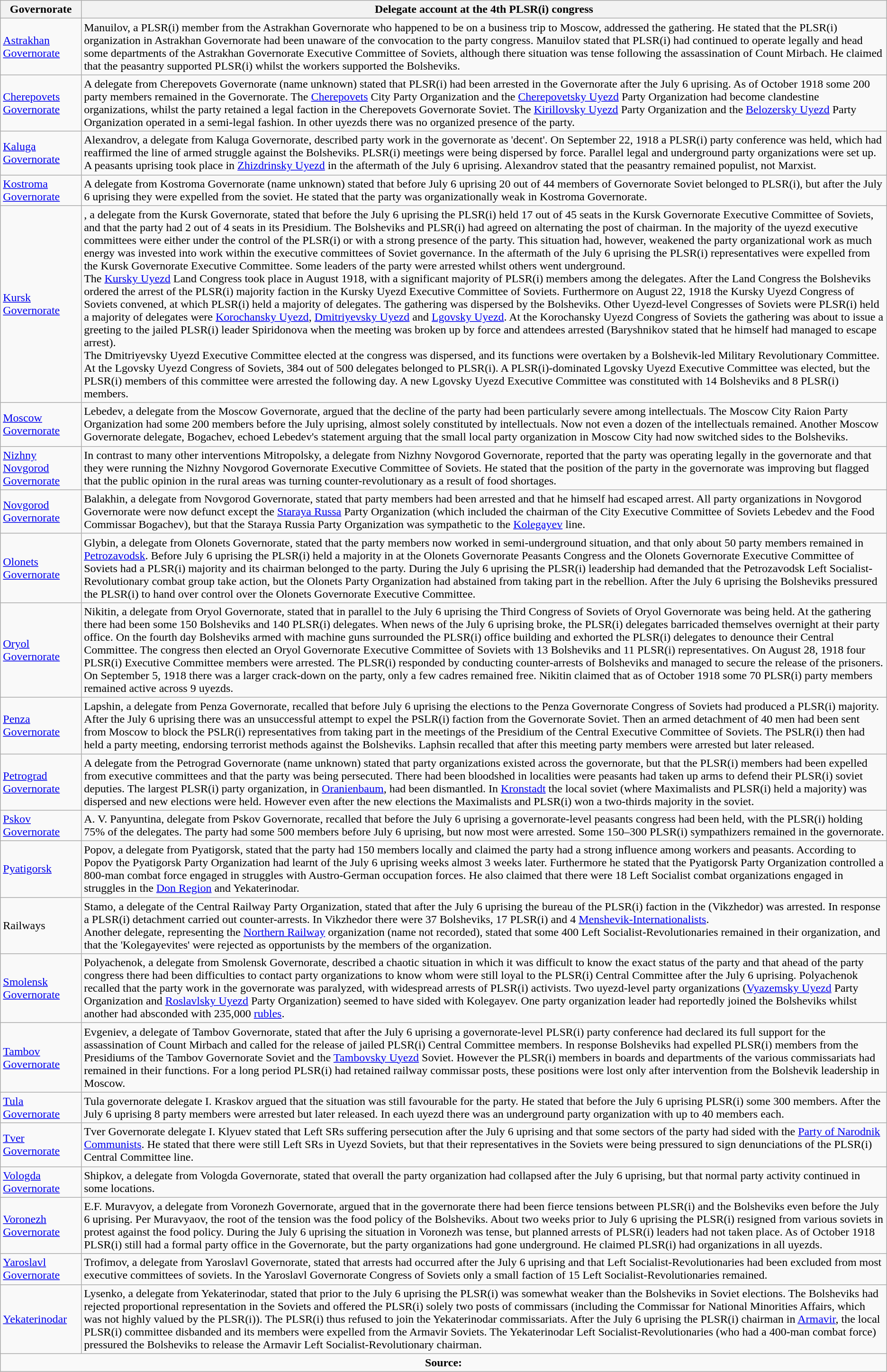<table class=wikitable>
<tr>
<th>Governorate</th>
<th>Delegate account at the 4th PLSR(i) congress</th>
</tr>
<tr>
<td><a href='#'>Astrakhan Governorate</a></td>
<td>Manuilov, a PLSR(i) member from the Astrakhan Governorate who happened to be on a business trip to Moscow, addressed the gathering. He stated that the PLSR(i) organization in Astrakhan Governorate had been unaware of the convocation to the party congress. Manuilov stated that PLSR(i) had continued to operate legally and head some departments of the Astrakhan Governorate Executive Committee of Soviets, although there situation was tense following the assassination of Count Mirbach. He claimed that the peasantry supported PLSR(i) whilst the workers supported the Bolsheviks.</td>
</tr>
<tr>
<td><a href='#'>Cherepovets Governorate</a></td>
<td>A delegate from Cherepovets Governorate (name unknown) stated that PLSR(i) had been arrested in the Governorate after the July 6 uprising. As of October 1918 some 200 party members remained in the Governorate. The <a href='#'>Cherepovets</a> City Party Organization and the <a href='#'>Cherepovetsky Uyezd</a> Party Organization had become clandestine organizations, whilst the party retained a legal faction in the Cherepovets Governorate Soviet. The <a href='#'>Kirillovsky Uyezd</a> Party Organization and the <a href='#'>Belozersky Uyezd</a> Party Organization operated in a semi-legal fashion. In other uyezds there was no organized presence of the party.<br></td>
</tr>
<tr>
<td><a href='#'>Kaluga Governorate</a></td>
<td>Alexandrov, a delegate from Kaluga Governorate, described party work in the governorate as 'decent'. On September 22, 1918 a PLSR(i) party conference was held, which had reaffirmed the line of armed struggle against the Bolsheviks. PLSR(i) meetings were being dispersed by force. Parallel legal and underground party organizations were set up. A peasants uprising took place in <a href='#'>Zhizdrinsky Uyezd</a> in the aftermath of the July 6 uprising. Alexandrov stated that the peasantry remained populist, not Marxist.</td>
</tr>
<tr>
<td><a href='#'>Kostroma Governorate</a></td>
<td>A delegate from Kostroma Governorate (name unknown) stated that before July 6 uprising 20 out of 44 members of Governorate Soviet belonged to PLSR(i), but after the July 6 uprising they were expelled from the soviet. He stated that the party was organizationally weak in Kostroma Governorate.</td>
</tr>
<tr>
<td><a href='#'>Kursk Governorate</a></td>
<td>, a delegate from the Kursk Governorate, stated that before the July 6 uprising the PLSR(i) held 17 out of 45 seats in the Kursk Governorate Executive Committee of Soviets, and that the party had 2 out of 4 seats in its Presidium. The Bolsheviks and PLSR(i) had agreed on alternating the post of chairman. In the majority of the uyezd executive committees were either under the control of the PLSR(i) or with a strong presence of the party. This situation had, however, weakened the party organizational work as much energy was invested into work within the executive committees of Soviet governance. In the aftermath of the July 6 uprising the PLSR(i) representatives were expelled from the Kursk Governorate Executive Committee. Some leaders of the party were arrested whilst others went underground.<br>The <a href='#'>Kursky Uyezd</a> Land Congress took place in August 1918, with a significant majority of PLSR(i) members among the delegates. After the Land Congress the Bolsheviks ordered the arrest of the PLSR(i) majority faction in the Kursky Uyezd Executive Committee of Soviets. Furthermore on August 22, 1918 the Kursky Uyezd Congress of Soviets convened, at which PLSR(i) held a majority of delegates. The gathering was dispersed by the Bolsheviks. Other Uyezd-level Congresses of Soviets were PLSR(i) held a majority of delegates were <a href='#'>Korochansky Uyezd</a>, <a href='#'>Dmitriyevsky Uyezd</a> and <a href='#'>Lgovsky Uyezd</a>. At the Korochansky Uyezd Congress of Soviets the gathering was about to issue a greeting to the jailed PLSR(i) leader Spiridonova when the meeting was broken up by force and attendees arrested (Baryshnikov stated that he himself had managed to escape arrest).<br>The Dmitriyevsky Uyezd Executive Committee elected at the congress was dispersed, and its functions were overtaken by a Bolshevik-led Military Revolutionary Committee. At the Lgovsky Uyezd Congress of Soviets, 384 out of 500 delegates belonged to PLSR(i). A PLSR(i)-dominated Lgovsky Uyezd Executive Committee was elected, but the PLSR(i) members of this committee were arrested the following day. A new Lgovsky Uyezd Executive Committee was constituted with 14 Bolsheviks and 8 PLSR(i) members.</td>
</tr>
<tr>
<td><a href='#'>Moscow Governorate</a></td>
<td>Lebedev, a delegate from the Moscow Governorate, argued that the decline of the party had been particularly severe among intellectuals. The Moscow City Raion Party Organization had some 200 members before the July uprising, almost solely constituted by intellectuals. Now not even a dozen of the intellectuals remained. Another Moscow Governorate delegate, Bogachev, echoed Lebedev's statement arguing that the small local party organization in Moscow City had now switched sides to the Bolsheviks.</td>
</tr>
<tr>
<td><a href='#'>Nizhny Novgorod Governorate</a></td>
<td>In contrast to many other interventions Mitropolsky, a delegate from Nizhny Novgorod Governorate, reported that the party was operating legally in the governorate and that they were running the Nizhny Novgorod Governorate Executive Committee of Soviets. He stated that the position of the party in the governorate was improving but flagged that the public opinion in the rural areas was turning counter-revolutionary as a result of food shortages.</td>
</tr>
<tr>
<td><a href='#'>Novgorod Governorate</a></td>
<td>Balakhin, a delegate from Novgorod Governorate, stated that party members had been arrested and that he himself had escaped arrest. All party organizations in Novgorod Governorate were now defunct except the <a href='#'>Staraya Russa</a> Party Organization (which included the chairman of the City Executive Committee of Soviets Lebedev and the Food Commissar Bogachev), but that the Staraya Russia Party Organization was sympathetic to the <a href='#'>Kolegayev</a> line.</td>
</tr>
<tr>
<td><a href='#'>Olonets Governorate</a></td>
<td>Glybin, a delegate from Olonets Governorate, stated that the party members now worked in semi-underground situation, and that only about 50 party members remained in <a href='#'>Petrozavodsk</a>. Before July 6 uprising the PLSR(i) held a majority in at the Olonets Governorate Peasants Congress and the Olonets Governorate Executive Committee of Soviets had a PLSR(i) majority and its chairman belonged to the party. During the July 6 uprising the PLSR(i) leadership had demanded that the Petrozavodsk Left Socialist-Revolutionary combat group take action, but the Olonets Party Organization had abstained from taking part in the rebellion. After the July 6 uprising the Bolsheviks pressured the PLSR(i) to hand over control over the Olonets Governorate Executive Committee.</td>
</tr>
<tr>
<td><a href='#'>Oryol Governorate</a></td>
<td>Nikitin, a delegate from Oryol Governorate, stated that in parallel to the July 6 uprising the Third Congress of Soviets of Oryol Governorate was being held. At the gathering there had been some 150 Bolsheviks and 140 PLSR(i) delegates. When news of the July 6 uprising broke, the PLSR(i) delegates barricaded themselves overnight at their party office. On the fourth day Bolsheviks armed with machine guns surrounded the PLSR(i) office building and exhorted the PLSR(i) delegates to denounce their Central Committee. The congress then elected an Oryol Governorate Executive Committee of Soviets with 13 Bolsheviks and 11 PLSR(i) representatives. On August 28, 1918 four PLSR(i) Executive Committee members were arrested. The PLSR(i) responded by conducting counter-arrests of Bolsheviks and managed to secure the release of the prisoners. On September 5, 1918 there was a larger crack-down on the party, only a few cadres remained free. Nikitin claimed that as of October 1918 some 70 PLSR(i) party members remained active across 9 uyezds.</td>
</tr>
<tr>
<td><a href='#'>Penza Governorate</a></td>
<td>Lapshin, a delegate from Penza Governorate, recalled that before July 6 uprising the elections to the Penza Governorate Congress of Soviets had produced a PLSR(i) majority. After the July 6 uprising there was an unsuccessful attempt to expel the PSLR(i) faction from the Governorate Soviet. Then an armed detachment of 40 men had been sent from Moscow to block the PSLR(i) representatives from taking part in the meetings of the Presidium of the Central Executive Committee of Soviets. The PSLR(i) then had held a party meeting, endorsing terrorist methods against the Bolsheviks. Laphsin recalled that after this meeting party members were arrested but later released.</td>
</tr>
<tr>
<td><a href='#'>Petrograd Governorate</a></td>
<td>A delegate from the Petrograd Governorate (name unknown) stated that party organizations existed across the governorate, but that the PLSR(i) members had been expelled from executive committees and that the party was being persecuted. There had been bloodshed in localities were peasants had taken up arms to defend their PLSR(i) soviet deputies. The largest PLSR(i) party organization, in <a href='#'>Oranienbaum</a>, had been dismantled. In <a href='#'>Kronstadt</a> the local soviet (where  Maximalists and PLSR(i) held a majority) was dispersed and new elections were held. However even after the new elections the Maximalists and PLSR(i) won a two-thirds majority in the soviet.</td>
</tr>
<tr>
<td><a href='#'>Pskov Governorate</a></td>
<td>A. V. Panyuntina, delegate from Pskov Governorate, recalled that before the July 6 uprising a governorate-level peasants congress had been held, with the PLSR(i) holding 75% of the delegates. The party had some 500 members before July 6 uprising, but now most were arrested. Some 150–300 PLSR(i) sympathizers remained in the governorate.</td>
</tr>
<tr>
<td><a href='#'>Pyatigorsk</a></td>
<td>Popov, a delegate from Pyatigorsk, stated that the party had 150 members locally and claimed the party had a strong influence among workers and peasants. According to Popov the Pyatigorsk Party Organization had learnt of the July 6 uprising weeks almost 3 weeks later. Furthermore he stated that the Pyatigorsk Party Organization controlled a 800-man combat force engaged in struggles with Austro-German occupation forces. He also claimed that there were 18 Left Socialist combat organizations engaged in struggles in the <a href='#'>Don Region</a> and Yekaterinodar.</td>
</tr>
<tr>
<td>Railways</td>
<td>Stamo, a delegate of the Central Railway Party Organization, stated that after the July 6 uprising the bureau of the PLSR(i) faction in the  (Vikzhedor) was arrested. In response a PLSR(i) detachment carried out counter-arrests. In Vikzhedor there were 37 Bolsheviks, 17 PLSR(i) and 4 <a href='#'>Menshevik-Internationalists</a>.<br>Another delegate, representing the <a href='#'>Northern Railway</a> organization (name not recorded), stated that some 400 Left Socialist-Revolutionaries remained in their organization, and that the 'Kolegayevites' were rejected as opportunists by the members of the organization.</td>
</tr>
<tr>
<td><a href='#'>Smolensk Governorate</a></td>
<td>Polyachenok, a delegate from Smolensk Governorate, described a chaotic situation in which it was difficult to know the exact status of the party and that ahead of the party congress there had been difficulties to contact party organizations to know whom were still loyal to the PLSR(i) Central Committee after the July 6 uprising. Polyachenok recalled that the party work in the governorate was paralyzed, with widespread arrests of PLSR(i) activists. Two uyezd-level party organizations (<a href='#'>Vyazemsky Uyezd</a> Party Organization and <a href='#'>Roslavlsky Uyezd</a> Party Organization) seemed to have sided with Kolegayev. One party organization leader had reportedly joined the Bolsheviks whilst another had absconded with 235,000 <a href='#'>rubles</a>.</td>
</tr>
<tr>
<td><a href='#'>Tambov Governorate</a></td>
<td>Evgeniev, a delegate of Tambov Governorate, stated that after the July 6 uprising a governorate-level PLSR(i) party conference had declared its full support for the assassination of Count Mirbach and called for the release of jailed PLSR(i) Central Committee members. In response Bolsheviks had expelled PLSR(i) members from the Presidiums of the Tambov Governorate Soviet and the <a href='#'>Tambovsky Uyezd</a> Soviet. However the PLSR(i) members in boards and departments of the various commissariats had remained in their functions. For a long period PLSR(i) had retained railway commissar posts, these positions were lost only after intervention from the Bolshevik leadership in Moscow.</td>
</tr>
<tr>
<td><a href='#'>Tula Governorate</a></td>
<td>Tula governorate delegate I. Kraskov argued that the situation was still favourable for the party. He stated that before the July 6 uprising PLSR(i) some 300 members. After the July 6 uprising 8 party members were arrested but later released. In each uyezd there was an underground party organization with up to 40 members each.</td>
</tr>
<tr>
<td><a href='#'>Tver Governorate</a></td>
<td>Tver Governorate delegate I. Klyuev stated that Left SRs suffering persecution after the July 6 uprising and that some sectors of the party had sided with the <a href='#'>Party of Narodnik Communists</a>. He stated that there were still Left SRs in Uyezd Soviets, but that their representatives in the Soviets were being pressured to sign denunciations of the PLSR(i) Central Committee line.</td>
</tr>
<tr>
<td><a href='#'>Vologda Governorate</a></td>
<td>Shipkov, a delegate from Vologda Governorate, stated that overall the party organization had collapsed after the July 6 uprising, but that normal party activity continued in some locations.</td>
</tr>
<tr>
<td><a href='#'>Voronezh Governorate</a></td>
<td>E.F. Muravyov, a delegate from Voronezh Governorate, argued that in the governorate there had been fierce tensions between PLSR(i) and the Bolsheviks even before the July 6 uprising. Per Muravyaov, the root of the tension was the food policy of the Bolsheviks. About two weeks prior to July 6 uprising the PLSR(i) resigned from various soviets in protest against the food policy. During the July 6 uprising the situation in Voronezh was tense, but planned arrests of PLSR(i) leaders had not taken place. As of October 1918 PLSR(i) still had a formal party office in the Governorate, but the party organizations had gone underground. He claimed PLSR(i) had organizations in all uyezds.</td>
</tr>
<tr>
<td><a href='#'>Yaroslavl Governorate</a></td>
<td>Trofimov, a delegate from Yaroslavl Governorate, stated that arrests had occurred after the July 6 uprising and that Left Socialist-Revolutionaries had been excluded from most executive committees of soviets. In the Yaroslavl Governorate Congress of Soviets only a small faction of 15 Left Socialist-Revolutionaries remained.</td>
</tr>
<tr>
<td><a href='#'>Yekaterinodar</a></td>
<td>Lysenko, a delegate from Yekaterinodar, stated that prior to the July 6 uprising the PLSR(i) was somewhat weaker than the Bolsheviks in Soviet elections. The Bolsheviks had rejected proportional representation in the Soviets and offered the PLSR(i) solely two posts of commissars (including the Commissar for National Minorities Affairs, which was not highly valued by the PLSR(i)). The PLSR(i) thus refused to join the Yekaterinodar commissariats. After the July 6 uprising the PLSR(i) chairman in <a href='#'>Armavir</a>, the local PLSR(i) committee disbanded and its members were expelled from the Armavir Soviets. The Yekaterinodar Left Socialist-Revolutionaries (who had a 400-man combat force) pressured the Bolsheviks to release the Armavir Left Socialist-Revolutionary chairman.</td>
</tr>
<tr>
<td colspan="2" style="text-align: center;"><strong>Source:</strong></td>
</tr>
</table>
